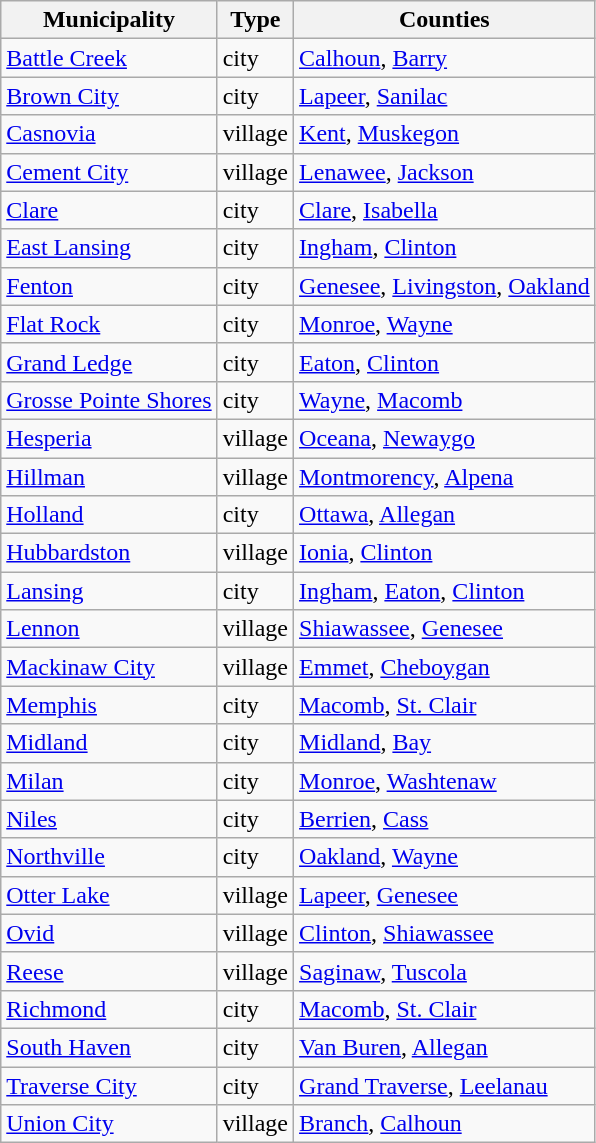<table class="wikitable sortable">
<tr>
<th>Municipality</th>
<th>Type</th>
<th>Counties</th>
</tr>
<tr>
<td><a href='#'>Battle Creek</a></td>
<td>city</td>
<td><a href='#'>Calhoun</a>, <a href='#'>Barry</a></td>
</tr>
<tr>
<td><a href='#'>Brown City</a></td>
<td>city</td>
<td><a href='#'>Lapeer</a>, <a href='#'>Sanilac</a></td>
</tr>
<tr>
<td><a href='#'>Casnovia</a></td>
<td>village</td>
<td><a href='#'>Kent</a>, <a href='#'>Muskegon</a></td>
</tr>
<tr>
<td><a href='#'>Cement City</a></td>
<td>village</td>
<td><a href='#'>Lenawee</a>, <a href='#'>Jackson</a></td>
</tr>
<tr>
<td><a href='#'>Clare</a></td>
<td>city</td>
<td><a href='#'>Clare</a>, <a href='#'>Isabella</a></td>
</tr>
<tr>
<td><a href='#'>East Lansing</a></td>
<td>city</td>
<td><a href='#'>Ingham</a>, <a href='#'>Clinton</a></td>
</tr>
<tr>
<td><a href='#'>Fenton</a></td>
<td>city</td>
<td><a href='#'>Genesee</a>, <a href='#'>Livingston</a>, <a href='#'>Oakland</a></td>
</tr>
<tr>
<td><a href='#'>Flat Rock</a></td>
<td>city</td>
<td><a href='#'>Monroe</a>, <a href='#'>Wayne</a></td>
</tr>
<tr>
<td><a href='#'>Grand Ledge</a></td>
<td>city</td>
<td><a href='#'>Eaton</a>, <a href='#'>Clinton</a></td>
</tr>
<tr>
<td><a href='#'>Grosse Pointe Shores</a></td>
<td>city</td>
<td><a href='#'>Wayne</a>, <a href='#'>Macomb</a></td>
</tr>
<tr>
<td><a href='#'>Hesperia</a></td>
<td>village</td>
<td><a href='#'>Oceana</a>, <a href='#'>Newaygo</a></td>
</tr>
<tr>
<td><a href='#'>Hillman</a></td>
<td>village</td>
<td><a href='#'>Montmorency</a>, <a href='#'>Alpena</a></td>
</tr>
<tr>
<td><a href='#'>Holland</a></td>
<td>city</td>
<td><a href='#'>Ottawa</a>, <a href='#'>Allegan</a></td>
</tr>
<tr>
<td><a href='#'>Hubbardston</a></td>
<td>village</td>
<td><a href='#'>Ionia</a>, <a href='#'>Clinton</a></td>
</tr>
<tr>
<td><a href='#'>Lansing</a></td>
<td>city</td>
<td><a href='#'>Ingham</a>, <a href='#'>Eaton</a>, <a href='#'>Clinton</a></td>
</tr>
<tr>
<td><a href='#'>Lennon</a></td>
<td>village</td>
<td><a href='#'>Shiawassee</a>, <a href='#'>Genesee</a></td>
</tr>
<tr>
<td><a href='#'>Mackinaw City</a></td>
<td>village</td>
<td><a href='#'>Emmet</a>, <a href='#'>Cheboygan</a></td>
</tr>
<tr>
<td><a href='#'>Memphis</a></td>
<td>city</td>
<td><a href='#'>Macomb</a>, <a href='#'>St. Clair</a></td>
</tr>
<tr>
<td><a href='#'>Midland</a></td>
<td>city</td>
<td><a href='#'>Midland</a>, <a href='#'>Bay</a></td>
</tr>
<tr>
<td><a href='#'>Milan</a></td>
<td>city</td>
<td><a href='#'>Monroe</a>, <a href='#'>Washtenaw</a></td>
</tr>
<tr>
<td><a href='#'>Niles</a></td>
<td>city</td>
<td><a href='#'>Berrien</a>, <a href='#'>Cass</a></td>
</tr>
<tr>
<td><a href='#'>Northville</a></td>
<td>city</td>
<td><a href='#'>Oakland</a>, <a href='#'>Wayne</a></td>
</tr>
<tr>
<td><a href='#'>Otter Lake</a></td>
<td>village</td>
<td><a href='#'>Lapeer</a>, <a href='#'>Genesee</a></td>
</tr>
<tr>
<td><a href='#'>Ovid</a></td>
<td>village</td>
<td><a href='#'>Clinton</a>, <a href='#'>Shiawassee</a></td>
</tr>
<tr>
<td><a href='#'>Reese</a></td>
<td>village</td>
<td><a href='#'>Saginaw</a>, <a href='#'>Tuscola</a></td>
</tr>
<tr>
<td><a href='#'>Richmond</a></td>
<td>city</td>
<td><a href='#'>Macomb</a>, <a href='#'>St. Clair</a></td>
</tr>
<tr>
<td><a href='#'>South Haven</a></td>
<td>city</td>
<td><a href='#'>Van Buren</a>, <a href='#'>Allegan</a></td>
</tr>
<tr>
<td><a href='#'>Traverse City</a></td>
<td>city</td>
<td><a href='#'>Grand Traverse</a>, <a href='#'>Leelanau</a></td>
</tr>
<tr>
<td><a href='#'>Union City</a></td>
<td>village</td>
<td><a href='#'>Branch</a>, <a href='#'>Calhoun</a></td>
</tr>
</table>
